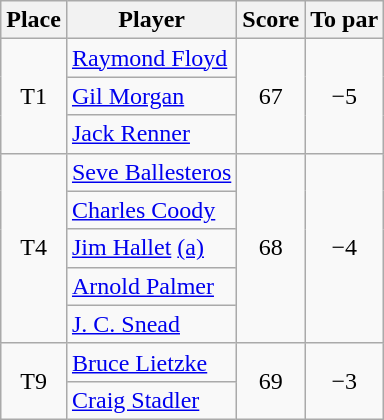<table class="wikitable">
<tr>
<th>Place</th>
<th>Player</th>
<th>Score</th>
<th>To par</th>
</tr>
<tr>
<td rowspan=3 align="center">T1</td>
<td> <a href='#'>Raymond Floyd</a></td>
<td rowspan=3 align="center">67</td>
<td rowspan=3 align="center">−5</td>
</tr>
<tr>
<td> <a href='#'>Gil Morgan</a></td>
</tr>
<tr>
<td> <a href='#'>Jack Renner</a></td>
</tr>
<tr>
<td rowspan=5 align="center">T4</td>
<td> <a href='#'>Seve Ballesteros</a></td>
<td rowspan=5 align="center">68</td>
<td rowspan=5 align="center">−4</td>
</tr>
<tr>
<td> <a href='#'>Charles Coody</a></td>
</tr>
<tr>
<td> <a href='#'>Jim Hallet</a> <a href='#'>(a)</a></td>
</tr>
<tr>
<td> <a href='#'>Arnold Palmer</a></td>
</tr>
<tr>
<td> <a href='#'>J. C. Snead</a></td>
</tr>
<tr>
<td rowspan=2 align="center">T9</td>
<td> <a href='#'>Bruce Lietzke</a></td>
<td rowspan=2 align="center">69</td>
<td rowspan=2 align="center">−3</td>
</tr>
<tr>
<td> <a href='#'>Craig Stadler</a></td>
</tr>
</table>
